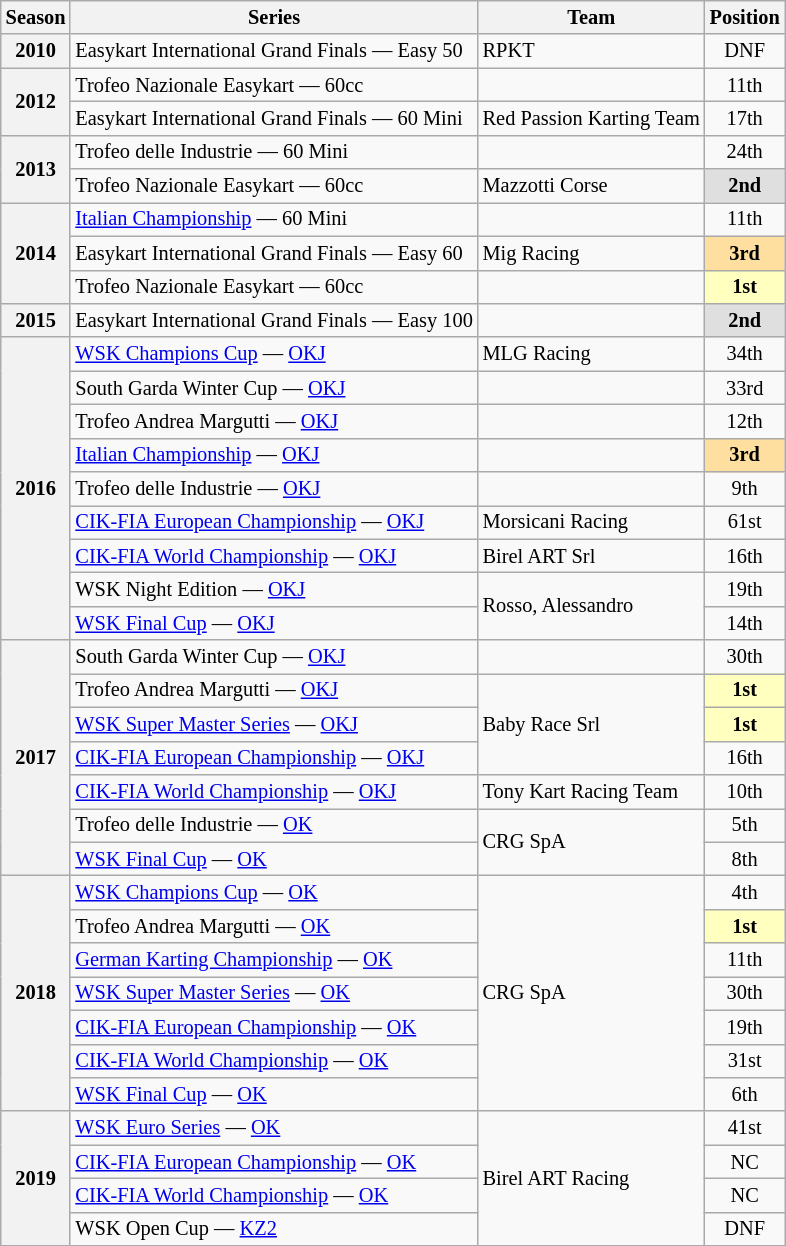<table class="wikitable" style="font-size: 85%; text-align:center">
<tr>
<th>Season</th>
<th>Series</th>
<th>Team</th>
<th>Position</th>
</tr>
<tr>
<th>2010</th>
<td align="left">Easykart International Grand Finals — Easy 50</td>
<td align="left">RPKT</td>
<td>DNF</td>
</tr>
<tr>
<th rowspan="2">2012</th>
<td align="left">Trofeo Nazionale Easykart — 60cc</td>
<td align="left"></td>
<td>11th</td>
</tr>
<tr>
<td align="left">Easykart International Grand Finals — 60 Mini</td>
<td>Red Passion Karting Team</td>
<td>17th</td>
</tr>
<tr>
<th rowspan="2">2013</th>
<td align="left">Trofeo delle Industrie — 60 Mini</td>
<td></td>
<td>24th</td>
</tr>
<tr>
<td align="left">Trofeo Nazionale Easykart — 60cc</td>
<td align="left">Mazzotti Corse</td>
<td style="background:#DFDFDF;"><strong>2nd</strong></td>
</tr>
<tr>
<th rowspan="3">2014</th>
<td align="left"><a href='#'>Italian Championship</a> — 60 Mini</td>
<td></td>
<td>11th</td>
</tr>
<tr>
<td align="left">Easykart International Grand Finals — Easy 60</td>
<td align="left">Mig Racing</td>
<td style="background:#FFDF9F;"><strong>3rd</strong></td>
</tr>
<tr>
<td align="left">Trofeo Nazionale Easykart — 60cc</td>
<td align="left"></td>
<td style="background:#FFFFBF;"><strong>1st</strong></td>
</tr>
<tr>
<th>2015</th>
<td align="left">Easykart International Grand Finals — Easy 100</td>
<td align="left"></td>
<td style="background:#DFDFDF;"><strong>2nd</strong></td>
</tr>
<tr>
<th rowspan="9">2016</th>
<td align="left"><a href='#'>WSK Champions Cup</a> — <a href='#'>OKJ</a></td>
<td align="left">MLG Racing</td>
<td>34th</td>
</tr>
<tr>
<td align="left">South Garda Winter Cup — <a href='#'>OKJ</a></td>
<td align="left"></td>
<td>33rd</td>
</tr>
<tr>
<td align="left">Trofeo Andrea Margutti — <a href='#'>OKJ</a></td>
<td></td>
<td>12th</td>
</tr>
<tr>
<td align="left"><a href='#'>Italian Championship</a> — <a href='#'>OKJ</a></td>
<td align="left"></td>
<td style="background:#FFDF9F;"><strong>3rd</strong></td>
</tr>
<tr>
<td align="left">Trofeo delle Industrie — <a href='#'>OKJ</a></td>
<td align="left"></td>
<td>9th</td>
</tr>
<tr>
<td align="left"><a href='#'>CIK-FIA European Championship</a> — <a href='#'>OKJ</a></td>
<td align="left">Morsicani Racing</td>
<td>61st</td>
</tr>
<tr>
<td align="left"><a href='#'>CIK-FIA World Championship</a> — <a href='#'>OKJ</a></td>
<td align="left">Birel ART Srl</td>
<td>16th</td>
</tr>
<tr>
<td align="left">WSK Night Edition — <a href='#'>OKJ</a></td>
<td rowspan="2"  align="left">Rosso, Alessandro</td>
<td>19th</td>
</tr>
<tr>
<td align="left"><a href='#'>WSK Final Cup</a> — <a href='#'>OKJ</a></td>
<td>14th</td>
</tr>
<tr>
<th rowspan="7">2017</th>
<td align="left">South Garda Winter Cup — <a href='#'>OKJ</a></td>
<td align="left"></td>
<td>30th</td>
</tr>
<tr>
<td align="left">Trofeo Andrea Margutti — <a href='#'>OKJ</a></td>
<td rowspan="3" align="left">Baby Race Srl</td>
<td style="background:#FFFFBF;"><strong>1st</strong></td>
</tr>
<tr>
<td align="left"><a href='#'>WSK Super Master Series</a> — <a href='#'>OKJ</a></td>
<td style="background:#FFFFBF;"><strong>1st</strong></td>
</tr>
<tr>
<td align="left"><a href='#'>CIK-FIA European Championship</a> — <a href='#'>OKJ</a></td>
<td>16th</td>
</tr>
<tr>
<td align="left"><a href='#'>CIK-FIA World Championship</a> — <a href='#'>OKJ</a></td>
<td align="left">Tony Kart Racing Team</td>
<td>10th</td>
</tr>
<tr>
<td align="left">Trofeo delle Industrie — <a href='#'>OK</a></td>
<td rowspan="2"  align="left">CRG SpA</td>
<td>5th</td>
</tr>
<tr>
<td align="left"><a href='#'>WSK Final Cup</a> — <a href='#'>OK</a></td>
<td>8th</td>
</tr>
<tr>
<th rowspan="7">2018</th>
<td align="left"><a href='#'>WSK Champions Cup</a> — <a href='#'>OK</a></td>
<td rowspan="7" align="left">CRG SpA</td>
<td>4th</td>
</tr>
<tr>
<td align="left">Trofeo Andrea Margutti — <a href='#'>OK</a></td>
<td style="background:#FFFFBF;"><strong>1st</strong></td>
</tr>
<tr>
<td align="left"><a href='#'>German Karting Championship</a> — <a href='#'>OK</a></td>
<td>11th</td>
</tr>
<tr>
<td align="left"><a href='#'>WSK Super Master Series</a> — <a href='#'>OK</a></td>
<td>30th</td>
</tr>
<tr>
<td align="left"><a href='#'>CIK-FIA European Championship</a> — <a href='#'>OK</a></td>
<td>19th</td>
</tr>
<tr>
<td align="left"><a href='#'>CIK-FIA World Championship</a> — <a href='#'>OK</a></td>
<td>31st</td>
</tr>
<tr>
<td align="left"><a href='#'>WSK Final Cup</a> — <a href='#'>OK</a></td>
<td>6th</td>
</tr>
<tr>
<th rowspan="4">2019</th>
<td align="left"><a href='#'>WSK Euro Series</a> — <a href='#'>OK</a></td>
<td rowspan="4"  align="left">Birel ART Racing</td>
<td>41st</td>
</tr>
<tr>
<td align="left"><a href='#'>CIK-FIA European Championship</a> — <a href='#'>OK</a></td>
<td>NC</td>
</tr>
<tr>
<td align="left"><a href='#'>CIK-FIA World Championship</a> — <a href='#'>OK</a></td>
<td>NC</td>
</tr>
<tr>
<td align="left">WSK Open Cup — <a href='#'>KZ2</a></td>
<td>DNF</td>
</tr>
</table>
